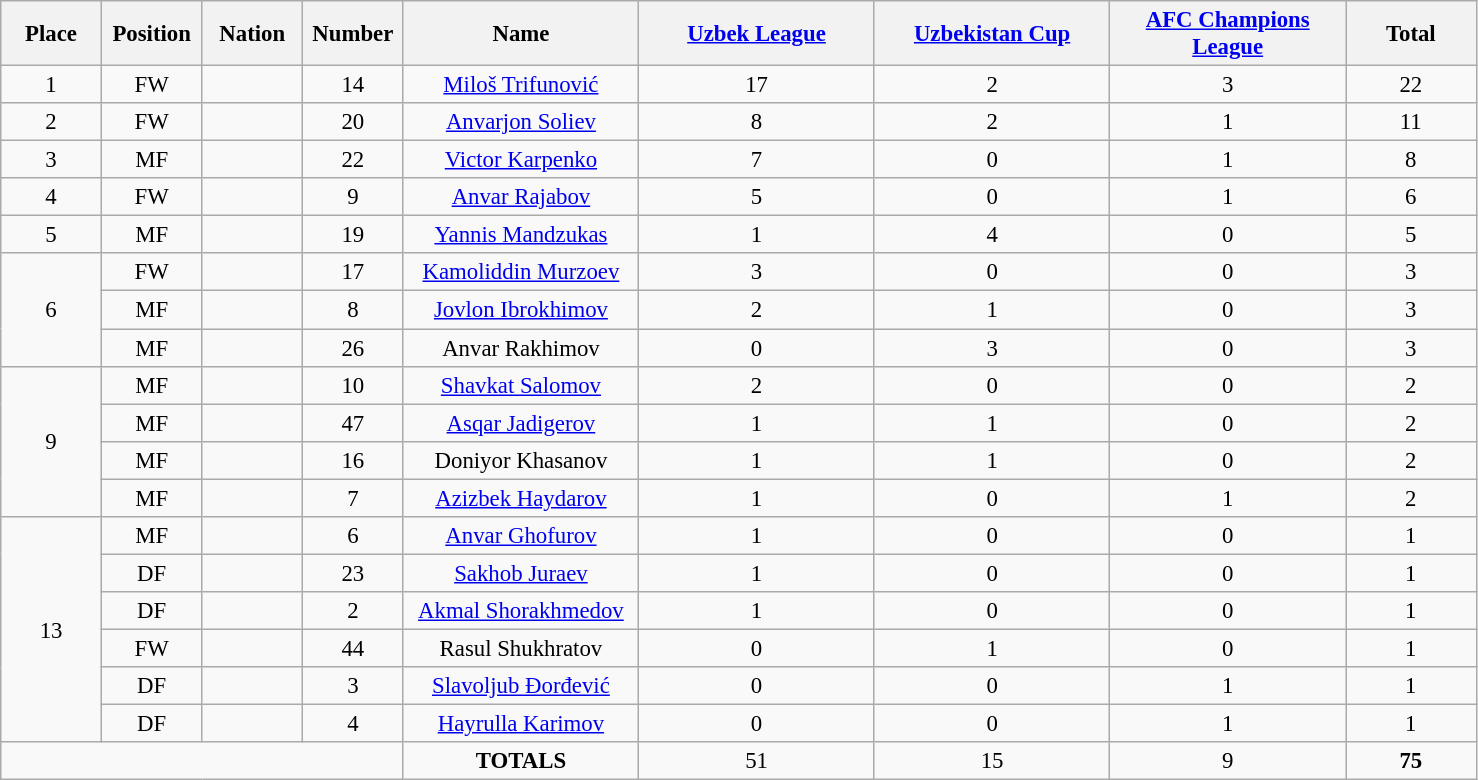<table class="wikitable" style="font-size: 95%; text-align: center;">
<tr>
<th width=60>Place</th>
<th width=60>Position</th>
<th width=60>Nation</th>
<th width=60>Number</th>
<th width=150>Name</th>
<th width=150><a href='#'>Uzbek League</a></th>
<th width=150><a href='#'>Uzbekistan Cup</a></th>
<th width=150><a href='#'>AFC Champions League</a></th>
<th width=80>Total</th>
</tr>
<tr>
<td>1</td>
<td>FW</td>
<td></td>
<td>14</td>
<td><a href='#'>Miloš Trifunović</a></td>
<td>17</td>
<td>2</td>
<td>3</td>
<td>22</td>
</tr>
<tr>
<td>2</td>
<td>FW</td>
<td></td>
<td>20</td>
<td><a href='#'>Anvarjon Soliev</a></td>
<td>8</td>
<td>2</td>
<td>1</td>
<td>11</td>
</tr>
<tr>
<td>3</td>
<td>MF</td>
<td></td>
<td>22</td>
<td><a href='#'>Victor Karpenko</a></td>
<td>7</td>
<td>0</td>
<td>1</td>
<td>8</td>
</tr>
<tr>
<td>4</td>
<td>FW</td>
<td></td>
<td>9</td>
<td><a href='#'>Anvar Rajabov</a></td>
<td>5</td>
<td>0</td>
<td>1</td>
<td>6</td>
</tr>
<tr>
<td>5</td>
<td>MF</td>
<td></td>
<td>19</td>
<td><a href='#'>Yannis Mandzukas</a></td>
<td>1</td>
<td>4</td>
<td>0</td>
<td>5</td>
</tr>
<tr>
<td rowspan="3">6</td>
<td>FW</td>
<td></td>
<td>17</td>
<td><a href='#'>Kamoliddin Murzoev</a></td>
<td>3</td>
<td>0</td>
<td>0</td>
<td>3</td>
</tr>
<tr>
<td>MF</td>
<td></td>
<td>8</td>
<td><a href='#'>Jovlon Ibrokhimov</a></td>
<td>2</td>
<td>1</td>
<td>0</td>
<td>3</td>
</tr>
<tr>
<td>MF</td>
<td></td>
<td>26</td>
<td>Anvar Rakhimov</td>
<td>0</td>
<td>3</td>
<td>0</td>
<td>3</td>
</tr>
<tr>
<td rowspan="4">9</td>
<td>MF</td>
<td></td>
<td>10</td>
<td><a href='#'>Shavkat Salomov</a></td>
<td>2</td>
<td>0</td>
<td>0</td>
<td>2</td>
</tr>
<tr>
<td>MF</td>
<td></td>
<td>47</td>
<td><a href='#'>Asqar Jadigerov</a></td>
<td>1</td>
<td>1</td>
<td>0</td>
<td>2</td>
</tr>
<tr>
<td>MF</td>
<td></td>
<td>16</td>
<td>Doniyor Khasanov</td>
<td>1</td>
<td>1</td>
<td>0</td>
<td>2</td>
</tr>
<tr>
<td>MF</td>
<td></td>
<td>7</td>
<td><a href='#'>Azizbek Haydarov</a></td>
<td>1</td>
<td>0</td>
<td>1</td>
<td>2</td>
</tr>
<tr>
<td rowspan="6">13</td>
<td>MF</td>
<td></td>
<td>6</td>
<td><a href='#'>Anvar Ghofurov</a></td>
<td>1</td>
<td>0</td>
<td>0</td>
<td>1</td>
</tr>
<tr>
<td>DF</td>
<td></td>
<td>23</td>
<td><a href='#'>Sakhob Juraev</a></td>
<td>1</td>
<td>0</td>
<td>0</td>
<td>1</td>
</tr>
<tr>
<td>DF</td>
<td></td>
<td>2</td>
<td><a href='#'>Akmal Shorakhmedov</a></td>
<td>1</td>
<td>0</td>
<td>0</td>
<td>1</td>
</tr>
<tr>
<td>FW</td>
<td></td>
<td>44</td>
<td>Rasul Shukhratov</td>
<td>0</td>
<td>1</td>
<td>0</td>
<td>1</td>
</tr>
<tr>
<td>DF</td>
<td></td>
<td>3</td>
<td><a href='#'>Slavoljub Đorđević</a></td>
<td>0</td>
<td>0</td>
<td>1</td>
<td>1</td>
</tr>
<tr>
<td>DF</td>
<td></td>
<td>4</td>
<td><a href='#'>Hayrulla Karimov</a></td>
<td>0</td>
<td>0</td>
<td>1</td>
<td>1</td>
</tr>
<tr>
<td colspan="4"></td>
<td><strong>TOTALS</strong></td>
<td>51</td>
<td>15</td>
<td>9</td>
<td><strong>75</strong></td>
</tr>
</table>
